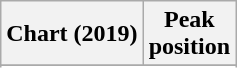<table class="wikitable sortable plainrowheaders" style="text-align:center">
<tr>
<th scope="col">Chart (2019)</th>
<th scope="col">Peak<br>position</th>
</tr>
<tr>
</tr>
<tr>
</tr>
<tr>
</tr>
<tr>
</tr>
</table>
